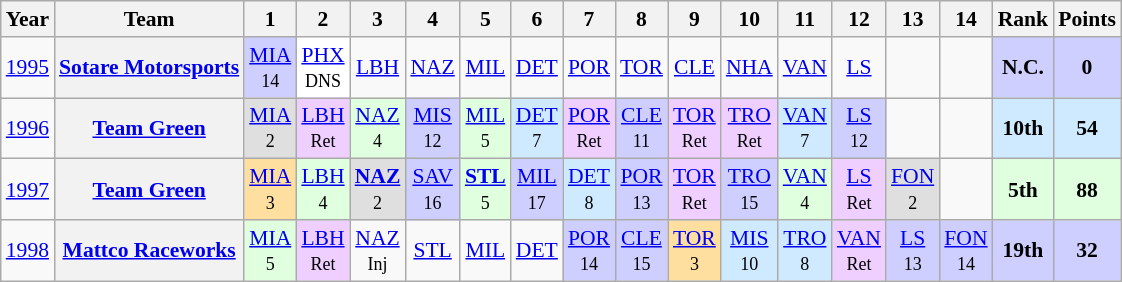<table class="wikitable" style="text-align:center; font-size:90%">
<tr>
<th>Year</th>
<th>Team</th>
<th>1</th>
<th>2</th>
<th>3</th>
<th>4</th>
<th>5</th>
<th>6</th>
<th>7</th>
<th>8</th>
<th>9</th>
<th>10</th>
<th>11</th>
<th>12</th>
<th>13</th>
<th>14</th>
<th>Rank</th>
<th>Points</th>
</tr>
<tr>
<td><a href='#'>1995</a></td>
<th><a href='#'>Sotare Motorsports</a></th>
<td style="background:#CFCFFF;"><a href='#'>MIA</a><br><small>14</small></td>
<td style="background:#FFFFFF;"><a href='#'>PHX</a><br><small>DNS</small></td>
<td><a href='#'>LBH</a></td>
<td><a href='#'>NAZ</a></td>
<td><a href='#'>MIL</a></td>
<td><a href='#'>DET</a></td>
<td><a href='#'>POR</a></td>
<td><a href='#'>TOR</a></td>
<td><a href='#'>CLE</a></td>
<td><a href='#'>NHA</a></td>
<td><a href='#'>VAN</a></td>
<td><a href='#'>LS</a></td>
<td></td>
<td></td>
<td style="background:#CFCFFF;"><strong>N.C.</strong></td>
<td style="background:#CFCFFF;"><strong>0</strong></td>
</tr>
<tr>
<td><a href='#'>1996</a></td>
<th><a href='#'>Team Green</a></th>
<td style="background:#DFDFDF;"><a href='#'>MIA</a><br><small>2</small></td>
<td style="background:#EFCFFF;"><a href='#'>LBH</a><br><small>Ret</small></td>
<td style="background:#DFFFDF;"><a href='#'>NAZ</a><br><small>4</small></td>
<td style="background:#CFCFFF;"><a href='#'>MIS</a><br><small>12</small></td>
<td style="background:#DFFFDF;"><a href='#'>MIL</a><br><small>5</small></td>
<td style="background:#CFEAFF;"><a href='#'>DET</a><br><small>7</small></td>
<td style="background:#EFCFFF;"><a href='#'>POR</a><br><small>Ret</small></td>
<td style="background:#CFCFFF;"><a href='#'>CLE</a><br><small>11</small></td>
<td style="background:#EFCFFF;"><a href='#'>TOR</a><br><small>Ret</small></td>
<td style="background:#EFCFFF;"><a href='#'>TRO</a><br><small>Ret</small></td>
<td style="background:#CFEAFF;"><a href='#'>VAN</a><br><small>7</small></td>
<td style="background:#CFCFFF;"><a href='#'>LS</a><br><small>12</small></td>
<td></td>
<td></td>
<td style="background:#CFEAFF;"><strong>10th</strong></td>
<td style="background:#CFEAFF;"><strong>54</strong></td>
</tr>
<tr>
<td><a href='#'>1997</a></td>
<th><a href='#'>Team Green</a></th>
<td style="background:#FFDF9F;"><a href='#'>MIA</a><br><small>3</small></td>
<td style="background:#DFFFDF;"><a href='#'>LBH</a><br><small>4</small></td>
<td style="background:#DFDFDF;"><strong><a href='#'>NAZ</a></strong><br><small>2</small></td>
<td style="background:#CFCFFF;"><a href='#'>SAV</a><br><small>16</small></td>
<td style="background:#DFFFDF;"><strong><a href='#'>STL</a></strong><br><small>5</small></td>
<td style="background:#CFCFFF;"><a href='#'>MIL</a><br><small>17</small></td>
<td style="background:#CFEAFF;"><a href='#'>DET</a><br><small>8</small></td>
<td style="background:#CFCFFF;"><a href='#'>POR</a><br><small>13</small></td>
<td style="background:#EFCFFF;"><a href='#'>TOR</a><br><small>Ret</small></td>
<td style="background:#CFCFFF;"><a href='#'>TRO</a><br><small>15</small></td>
<td style="background:#DFFFDF;"><a href='#'>VAN</a><br><small>4</small></td>
<td style="background:#EFCFFF;"><a href='#'>LS</a><br><small>Ret</small></td>
<td style="background:#DFDFDF;"><a href='#'>FON</a><br><small>2</small></td>
<td></td>
<td style="background:#DFFFDF;"><strong>5th</strong></td>
<td style="background:#DFFFDF;"><strong>88</strong></td>
</tr>
<tr>
<td><a href='#'>1998</a></td>
<th><a href='#'>Mattco Raceworks</a></th>
<td style="background:#DFFFDF;"><a href='#'>MIA</a><br><small>5</small></td>
<td style="background:#EFCFFF;"><a href='#'>LBH</a><br><small>Ret</small></td>
<td><a href='#'>NAZ</a><br><small>Inj</small></td>
<td><a href='#'>STL</a></td>
<td><a href='#'>MIL</a></td>
<td><a href='#'>DET</a></td>
<td style="background:#CFCFFF;"><a href='#'>POR</a><br><small>14</small></td>
<td style="background:#CFCFFF;"><a href='#'>CLE</a><br><small>15</small></td>
<td style="background:#FFDF9F;"><a href='#'>TOR</a><br><small>3</small></td>
<td style="background:#CFEAFF;"><a href='#'>MIS</a><br><small>10</small></td>
<td style="background:#CFEAFF;"><a href='#'>TRO</a><br><small>8</small></td>
<td style="background:#EFCFFF;"><a href='#'>VAN</a><br><small>Ret</small></td>
<td style="background:#CFCFFF;"><a href='#'>LS</a><br><small>13</small></td>
<td style="background:#CFCFFF;"><a href='#'>FON</a><br><small>14</small></td>
<td style="background:#CFCFFF;"><strong>19th</strong></td>
<td style="background:#CFCFFF;"><strong>32</strong></td>
</tr>
</table>
